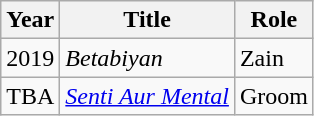<table class="wikitable sortable plainrowheaders">
<tr style="text-align:center;">
<th scope="col">Year</th>
<th scope="col">Title</th>
<th scope="col">Role</th>
</tr>
<tr>
<td>2019</td>
<td><em>Betabiyan</em></td>
<td>Zain</td>
</tr>
<tr>
<td>TBA</td>
<td><em><a href='#'>Senti Aur Mental</a></em></td>
<td>Groom</td>
</tr>
</table>
